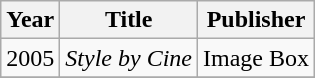<table class="wikitable sortable plainrowheaders" style="text-align:center;">
<tr>
<th>Year</th>
<th>Title</th>
<th>Publisher</th>
</tr>
<tr>
<td>2005</td>
<td><em>Style by Cine</em></td>
<td>Image Box</td>
</tr>
<tr>
</tr>
</table>
